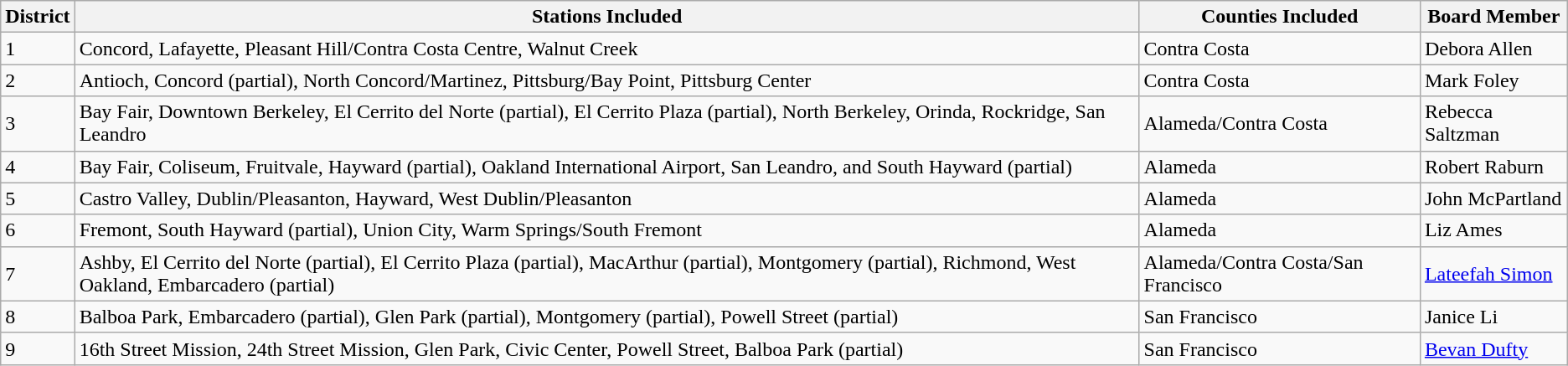<table class="wikitable">
<tr>
<th>District</th>
<th>Stations Included</th>
<th>Counties Included</th>
<th>Board Member</th>
</tr>
<tr>
<td>1</td>
<td>Concord, Lafayette, Pleasant Hill/Contra Costa Centre, Walnut Creek</td>
<td>Contra Costa</td>
<td>Debora Allen</td>
</tr>
<tr>
<td>2</td>
<td>Antioch, Concord (partial), North Concord/Martinez, Pittsburg/Bay Point, Pittsburg Center</td>
<td>Contra Costa</td>
<td>Mark Foley</td>
</tr>
<tr>
<td>3</td>
<td>Bay Fair, Downtown Berkeley, El Cerrito del Norte (partial), El Cerrito Plaza (partial), North Berkeley, Orinda, Rockridge, San Leandro</td>
<td>Alameda/Contra Costa</td>
<td>Rebecca Saltzman</td>
</tr>
<tr>
<td>4</td>
<td>Bay Fair, Coliseum, Fruitvale, Hayward (partial), Oakland International Airport, San Leandro, and South Hayward (partial)</td>
<td>Alameda</td>
<td>Robert Raburn</td>
</tr>
<tr>
<td>5</td>
<td>Castro Valley, Dublin/Pleasanton, Hayward, West Dublin/Pleasanton</td>
<td>Alameda</td>
<td>John McPartland</td>
</tr>
<tr>
<td>6</td>
<td>Fremont, South Hayward (partial), Union City, Warm Springs/South Fremont</td>
<td>Alameda</td>
<td>Liz Ames</td>
</tr>
<tr>
<td>7</td>
<td>Ashby, El Cerrito del Norte (partial), El Cerrito Plaza (partial), MacArthur (partial), Montgomery (partial), Richmond, West Oakland, Embarcadero (partial)</td>
<td>Alameda/Contra Costa/San Francisco</td>
<td><a href='#'>Lateefah Simon</a></td>
</tr>
<tr>
<td>8</td>
<td>Balboa Park, Embarcadero (partial), Glen Park (partial), Montgomery (partial), Powell Street (partial)</td>
<td>San Francisco</td>
<td>Janice Li</td>
</tr>
<tr>
<td>9</td>
<td>16th Street Mission, 24th Street Mission, Glen Park, Civic Center, Powell Street, Balboa Park (partial)</td>
<td>San Francisco</td>
<td><a href='#'>Bevan Dufty</a></td>
</tr>
</table>
